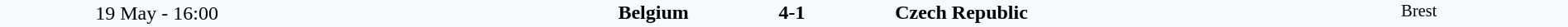<table style="width: 100%; background:#F5FAFF;" cellspacing="0">
<tr>
<td align=center rowspan=3 width=20%>19 May - 16:00</td>
</tr>
<tr>
<td width=24% align=right><strong>Belgium</strong></td>
<td align=center width=13%><strong>4-1</strong></td>
<td width=24%><strong>Czech Republic</strong></td>
<td style=font-size:85% rowspan=3 valign=top align=center>Brest</td>
</tr>
<tr style=font-size:85%>
<td align=right valign=top></td>
<td align=center></td>
<td></td>
</tr>
</table>
